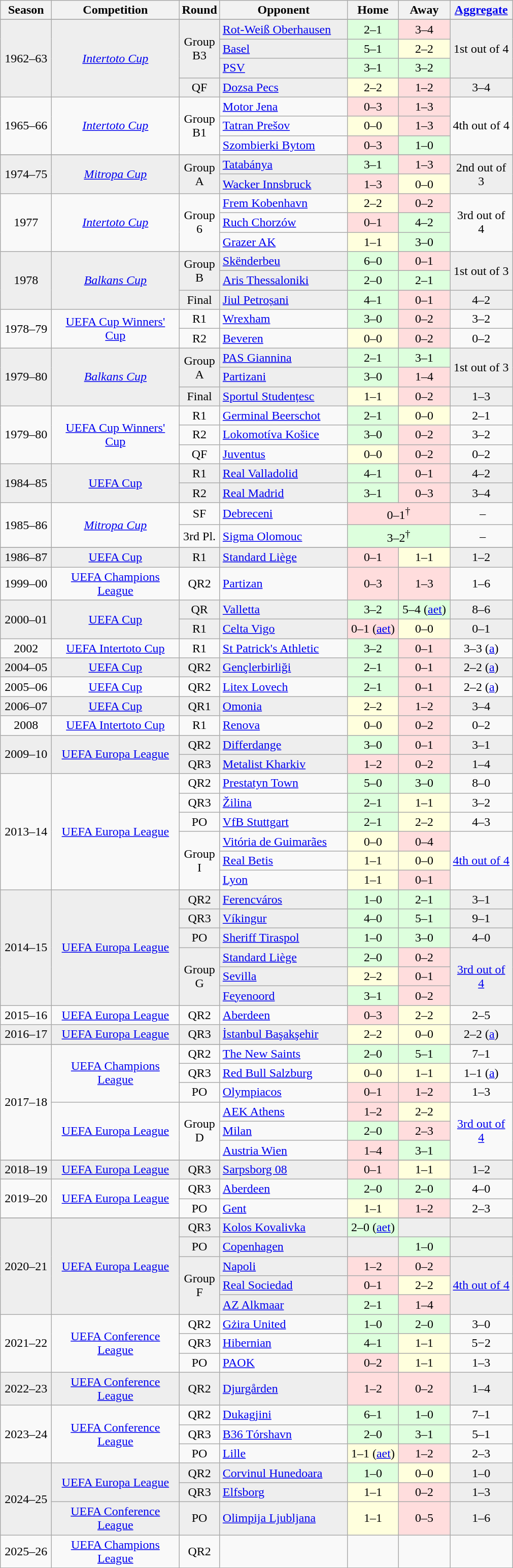<table class="wikitable sortable collapsible collapsed" style="text-align: center; font-size: 100%;">
<tr>
<th width="60">Season</th>
<th width="160">Competition</th>
<th width="40">Round</th>
<th width="160">Opponent</th>
<th width="60">Home</th>
<th width="60">Away</th>
<th width="75"><a href='#'>Aggregate</a></th>
</tr>
<tr>
</tr>
<tr bgcolor=#EEEEEE>
<td rowspan=4>1962–63</td>
<td rowspan=4><em><a href='#'>Intertoto Cup</a></em></td>
<td rowspan=3>Group<br>B3</td>
<td align="left"> <a href='#'>Rot-Weiß Oberhausen</a></td>
<td bgcolor="ddffdd">2–1</td>
<td bgcolor="ffdddd">3–4</td>
<td rowspan=3>1st out of 4</td>
</tr>
<tr bgcolor=#EEEEEE>
<td align="left"> <a href='#'>Basel</a></td>
<td bgcolor="ddffdd">5–1</td>
<td bgcolor="ffffdd">2–2</td>
</tr>
<tr bgcolor=#EEEEEE>
<td align="left"> <a href='#'>PSV</a></td>
<td bgcolor="ddffdd">3–1</td>
<td bgcolor="ddffdd">3–2</td>
</tr>
<tr bgcolor=#EEEEEE>
<td>QF</td>
<td align="left"> <a href='#'>Dozsa Pecs</a></td>
<td bgcolor="ffffdd">2–2</td>
<td bgcolor="ffdddd">1–2</td>
<td>3–4</td>
</tr>
<tr>
<td rowspan=3>1965–66</td>
<td rowspan=3><em><a href='#'>Intertoto Cup</a></em></td>
<td rowspan=3>Group<br>B1</td>
<td align="left"> <a href='#'>Motor Jena</a></td>
<td bgcolor="ffdddd">0–3</td>
<td bgcolor="ffdddd">1–3</td>
<td rowspan=3>4th out of 4</td>
</tr>
<tr>
<td align="left"> <a href='#'>Tatran Prešov</a></td>
<td bgcolor="ffffdd">0–0</td>
<td bgcolor="ffdddd">1–3</td>
</tr>
<tr>
<td align="left"> <a href='#'>Szombierki Bytom</a></td>
<td bgcolor="ffdddd">0–3</td>
<td bgcolor="ddffdd">1–0</td>
</tr>
<tr>
</tr>
<tr bgcolor=#EEEEEE>
<td rowspan=2>1974–75</td>
<td rowspan=2><em><a href='#'>Mitropa Cup</a></em></td>
<td rowspan=2>Group<br>A</td>
<td align="left"> <a href='#'>Tatabánya</a></td>
<td bgcolor="ddffdd">3–1</td>
<td bgcolor="ffdddd">1–3</td>
<td rowspan=2>2nd out of 3</td>
</tr>
<tr bgcolor=#EEEEEE>
<td align="left"> <a href='#'>Wacker Innsbruck</a></td>
<td bgcolor="ffdddd">1–3</td>
<td bgcolor="ffffdd">0–0</td>
</tr>
<tr>
<td rowspan=3>1977</td>
<td rowspan=3><em><a href='#'>Intertoto Cup</a></em></td>
<td rowspan=3>Group<br>6</td>
<td align="left"> <a href='#'>Frem Kobenhavn</a></td>
<td bgcolor="ffffdd">2–2</td>
<td bgcolor="ffdddd">0–2</td>
<td rowspan=3>3rd out of 4</td>
</tr>
<tr>
<td align="left"> <a href='#'>Ruch Chorzów</a></td>
<td bgcolor="ffdddd">0–1</td>
<td bgcolor="ddffdd">4–2</td>
</tr>
<tr>
<td align="left"> <a href='#'>Grazer AK</a></td>
<td bgcolor="ffffdd">1–1</td>
<td bgcolor="ddffdd">3–0</td>
</tr>
<tr bgcolor=#EEEEEE>
<td rowspan=3>1978</td>
<td rowspan=3><em><a href='#'>Balkans Cup</a></em></td>
<td rowspan=2>Group<br>B</td>
<td align="left"> <a href='#'>Skënderbeu</a></td>
<td bgcolor="#ddffdd">6–0</td>
<td bgcolor="#ffdddd">0–1</td>
<td rowspan=2>1st out of 3</td>
</tr>
<tr bgcolor=#EEEEEE>
<td align="left"> <a href='#'>Aris Thessaloniki</a></td>
<td bgcolor="#ddffdd">2–0</td>
<td bgcolor="#ddffdd">2–1</td>
</tr>
<tr bgcolor=#EEEEEE>
<td>Final</td>
<td align="left"> <a href='#'>Jiul Petroșani</a></td>
<td bgcolor="#ddffdd">4–1</td>
<td bgcolor="#ffdddd">0–1</td>
<td>4–2</td>
</tr>
<tr>
<td rowspan=2>1978–79</td>
<td rowspan=2><a href='#'>UEFA Cup Winners' Cup</a></td>
<td>R1</td>
<td align="left"> <a href='#'>Wrexham</a></td>
<td bgcolor="#ddffdd">3–0</td>
<td bgcolor="#ffdddd">0–2</td>
<td>3–2</td>
</tr>
<tr>
<td>R2</td>
<td align="left"> <a href='#'>Beveren</a></td>
<td bgcolor="#ffffdd">0–0</td>
<td bgcolor="#ffdddd">0–2</td>
<td>0–2</td>
</tr>
<tr bgcolor=#EEEEEE>
<td rowspan=3>1979–80</td>
<td rowspan=3><em><a href='#'>Balkans Cup</a></em></td>
<td rowspan=2>Group<br>A</td>
<td align="left"> <a href='#'>PAS Giannina</a></td>
<td bgcolor="#ddffdd">2–1</td>
<td bgcolor="#ddffdd">3–1</td>
<td rowspan=2>1st out of 3</td>
</tr>
<tr bgcolor=#EEEEEE>
<td align="left"> <a href='#'>Partizani</a></td>
<td bgcolor="#ddffdd">3–0</td>
<td bgcolor="#ffdddd">1–4</td>
</tr>
<tr bgcolor=#EEEEEE>
<td>Final</td>
<td align="left"> <a href='#'>Sportul Studențesc</a></td>
<td bgcolor="#ffffdd">1–1</td>
<td bgcolor="#ffdddd">0–2</td>
<td>1–3</td>
</tr>
<tr>
<td rowspan=3>1979–80</td>
<td rowspan=3><a href='#'>UEFA Cup Winners' Cup</a></td>
<td>R1</td>
<td align="left"> <a href='#'>Germinal Beerschot</a></td>
<td bgcolor="#ddffdd">2–1</td>
<td bgcolor="#ffffdd">0–0</td>
<td>2–1</td>
</tr>
<tr>
<td>R2</td>
<td align="left"> <a href='#'>Lokomotíva Košice</a></td>
<td bgcolor="#ddffdd">3–0</td>
<td bgcolor="#ffdddd">0–2</td>
<td>3–2</td>
</tr>
<tr>
<td>QF</td>
<td align="left"> <a href='#'>Juventus</a></td>
<td bgcolor="#ffffdd">0–0</td>
<td bgcolor="#ffdddd">0–2</td>
<td>0–2</td>
</tr>
<tr bgcolor=#EEEEEE>
<td rowspan=2>1984–85</td>
<td rowspan=2><a href='#'>UEFA Cup</a></td>
<td>R1</td>
<td align="left"> <a href='#'>Real Valladolid</a></td>
<td bgcolor="#ddffdd">4–1</td>
<td bgcolor="#ffdddd">0–1</td>
<td>4–2</td>
</tr>
<tr bgcolor=#EEEEEE>
<td>R2</td>
<td align="left"> <a href='#'>Real Madrid</a></td>
<td bgcolor="#ddffdd">3–1</td>
<td bgcolor="#ffdddd">0–3</td>
<td>3–4</td>
</tr>
<tr>
<td rowspan=2>1985–86</td>
<td rowspan=2><em><a href='#'>Mitropa Cup</a></em></td>
<td>SF</td>
<td align="left"> <a href='#'>Debreceni</a></td>
<td colspan=2 bgcolor="ffdddd">0–1<sup>†</sup></td>
<td> –</td>
</tr>
<tr>
<td>3rd Pl.</td>
<td align="left"> <a href='#'>Sigma Olomouc</a></td>
<td colspan=2 bgcolor="#ddffdd">3–2<sup>†</sup></td>
<td> –</td>
</tr>
<tr>
</tr>
<tr bgcolor=#EEEEEE>
<td>1986–87</td>
<td><a href='#'>UEFA Cup</a></td>
<td>R1</td>
<td align="left"> <a href='#'>Standard Liège</a></td>
<td bgcolor="#ffdddd">0–1</td>
<td bgcolor="#ffffdd">1–1</td>
<td>1–2</td>
</tr>
<tr>
<td>1999–00</td>
<td><a href='#'>UEFA Champions League</a></td>
<td>QR2</td>
<td align="left"> <a href='#'>Partizan</a></td>
<td bgcolor="#ffdddd">0–3</td>
<td bgcolor="#ffdddd">1–3</td>
<td>1–6</td>
</tr>
<tr bgcolor=#EEEEEE>
<td rowspan=2>2000–01</td>
<td rowspan=2><a href='#'>UEFA Cup</a></td>
<td>QR</td>
<td align="left"> <a href='#'>Valletta</a></td>
<td bgcolor="#ddffdd">3–2</td>
<td bgcolor="#ddffdd">5–4 (<a href='#'>aet</a>)</td>
<td>8–6</td>
</tr>
<tr bgcolor=#EEEEEE>
<td>R1</td>
<td align="left"> <a href='#'>Celta Vigo</a></td>
<td bgcolor="#ffdddd">0–1 (<a href='#'>aet</a>)</td>
<td bgcolor="#ffffdd">0–0</td>
<td>0–1</td>
</tr>
<tr>
<td>2002</td>
<td><a href='#'>UEFA Intertoto Cup</a></td>
<td>R1</td>
<td align="left"> <a href='#'>St Patrick's Athletic</a></td>
<td bgcolor="#ddffdd">3–2</td>
<td bgcolor="#ffdddd">0–1</td>
<td>3–3 (<a href='#'>a</a>)</td>
</tr>
<tr bgcolor=#EEEEEE>
<td>2004–05</td>
<td><a href='#'>UEFA Cup</a></td>
<td>QR2</td>
<td align="left"> <a href='#'>Gençlerbirliği</a></td>
<td bgcolor="#ddffdd">2–1</td>
<td bgcolor="#ffdddd">0–1</td>
<td>2–2 (<a href='#'>a</a>)</td>
</tr>
<tr>
<td>2005–06</td>
<td><a href='#'>UEFA Cup</a></td>
<td>QR2</td>
<td align="left"> <a href='#'>Litex Lovech</a></td>
<td bgcolor="#ddffdd">2–1</td>
<td bgcolor="#ffdddd">0–1</td>
<td>2–2 (<a href='#'>a</a>)</td>
</tr>
<tr bgcolor=#EEEEEE>
<td>2006–07</td>
<td><a href='#'>UEFA Cup</a></td>
<td>QR1</td>
<td align="left"> <a href='#'>Omonia</a></td>
<td bgcolor="#ffffdd">2–2</td>
<td bgcolor="#ffdddd">1–2</td>
<td>3–4</td>
</tr>
<tr>
<td>2008</td>
<td><a href='#'>UEFA Intertoto Cup</a></td>
<td>R1</td>
<td align="left"> <a href='#'>Renova</a></td>
<td bgcolor="#ffffdd">0–0</td>
<td bgcolor="#ffdddd">0–2</td>
<td>0–2</td>
</tr>
<tr bgcolor=#EEEEEE>
<td rowspan=2>2009–10</td>
<td rowspan=2><a href='#'>UEFA Europa League</a></td>
<td>QR2</td>
<td align="left"> <a href='#'>Differdange</a></td>
<td bgcolor="#ddffdd">3–0</td>
<td bgcolor="#ffdddd">0–1</td>
<td>3–1</td>
</tr>
<tr bgcolor=#EEEEEE>
<td>QR3</td>
<td align="left"> <a href='#'>Metalist Kharkiv</a></td>
<td bgcolor="#ffdddd">1–2</td>
<td bgcolor="#ffdddd">0–2</td>
<td>1–4</td>
</tr>
<tr>
<td rowspan=6>2013–14</td>
<td rowspan=6><a href='#'>UEFA Europa League</a></td>
<td>QR2</td>
<td align="left"> <a href='#'>Prestatyn Town</a></td>
<td bgcolor="#ddffdd">5–0</td>
<td bgcolor="#ddffdd">3–0</td>
<td>8–0</td>
</tr>
<tr>
<td>QR3</td>
<td align="left"> <a href='#'>Žilina</a></td>
<td bgcolor="#ddffdd">2–1</td>
<td bgcolor="#ffffdd">1–1</td>
<td>3–2</td>
</tr>
<tr>
<td>PO</td>
<td align="left"> <a href='#'>VfB Stuttgart</a></td>
<td bgcolor="#ddffdd">2–1</td>
<td bgcolor="#ffffdd">2–2</td>
<td>4–3</td>
</tr>
<tr>
<td rowspan=3>Group I</td>
<td align="left"> <a href='#'>Vitória de Guimarães</a></td>
<td bgcolor="#ffffdd">0–0</td>
<td bgcolor="#ffdddd">0–4</td>
<td rowspan=3><a href='#'>4th out of 4</a></td>
</tr>
<tr>
<td align="left"> <a href='#'>Real Betis</a></td>
<td bgcolor="#ffffdd">1–1</td>
<td bgcolor="#ffffdd">0–0</td>
</tr>
<tr>
<td align="left"> <a href='#'>Lyon</a></td>
<td bgcolor="#ffffdd">1–1</td>
<td bgcolor="#ffdddd">0–1</td>
</tr>
<tr bgcolor=#EEEEEE>
<td rowspan=6>2014–15</td>
<td rowspan=6><a href='#'>UEFA Europa League</a></td>
<td>QR2</td>
<td align="left"> <a href='#'>Ferencváros</a></td>
<td bgcolor="#ddffdd">1–0</td>
<td bgcolor="#ddffdd">2–1</td>
<td>3–1</td>
</tr>
<tr bgcolor=#EEEEEE>
<td>QR3</td>
<td align="left"> <a href='#'>Víkingur</a></td>
<td bgcolor="#ddffdd">4–0</td>
<td bgcolor="#ddffdd">5–1</td>
<td>9–1</td>
</tr>
<tr bgcolor=#EEEEEE>
<td>PO</td>
<td align="left"> <a href='#'>Sheriff Tiraspol</a></td>
<td bgcolor="#ddffdd">1–0</td>
<td bgcolor="#ddffdd">3–0</td>
<td>4–0</td>
</tr>
<tr bgcolor=#EEEEEE>
<td rowspan=3>Group G</td>
<td align="left"> <a href='#'>Standard Liège</a></td>
<td bgcolor="#ddffdd">2–0</td>
<td bgcolor="#ffdddd">0–2</td>
<td rowspan=3><a href='#'>3rd out of 4</a></td>
</tr>
<tr bgcolor=#EEEEEE>
<td align="left"> <a href='#'>Sevilla</a></td>
<td bgcolor="#ffffdd">2–2</td>
<td bgcolor="#ffdddd">0–1</td>
</tr>
<tr bgcolor=#EEEEEE>
<td align="left"> <a href='#'>Feyenoord</a></td>
<td bgcolor="#ddffdd">3–1</td>
<td bgcolor="#ffdddd">0–2</td>
</tr>
<tr>
<td>2015–16</td>
<td><a href='#'>UEFA Europa League</a></td>
<td>QR2</td>
<td align="left"> <a href='#'>Aberdeen</a></td>
<td bgcolor="#ffdddd">0–3</td>
<td bgcolor="#ffffdd">2–2</td>
<td>2–5</td>
</tr>
<tr bgcolor=#EEEEEE>
<td>2016–17</td>
<td><a href='#'>UEFA Europa League</a></td>
<td>QR3</td>
<td align="left"> <a href='#'>İstanbul Başakşehir</a></td>
<td bgcolor="#ffffdd">2–2</td>
<td bgcolor="#ffffdd">0–0</td>
<td>2–2 (<a href='#'>a</a>)</td>
</tr>
<tr>
</tr>
<tr>
<td rowspan=6>2017–18</td>
<td rowspan=3><a href='#'>UEFA Champions League</a></td>
<td>QR2</td>
<td align="left"> <a href='#'>The New Saints</a></td>
<td bgcolor="#ddffdd">2–0</td>
<td bgcolor="#ddffdd">5–1</td>
<td>7–1</td>
</tr>
<tr>
<td>QR3</td>
<td align="left"> <a href='#'>Red Bull Salzburg</a></td>
<td bgcolor="#ffffdd">0–0</td>
<td bgcolor="#ffffdd">1–1</td>
<td>1–1 (<a href='#'>a</a>)</td>
</tr>
<tr>
<td>PO</td>
<td align="left"> <a href='#'>Olympiacos</a></td>
<td bgcolor="#ffdddd">0–1</td>
<td bgcolor="#ffdddd">1–2</td>
<td>1–3</td>
</tr>
<tr>
<td rowspan=3><a href='#'>UEFA Europa League</a></td>
<td rowspan=3>Group D</td>
<td align="left"> <a href='#'>AEK Athens</a></td>
<td bgcolor="#ffdddd">1–2</td>
<td bgcolor="#ffffdd">2–2</td>
<td rowspan=3><a href='#'>3rd out of 4</a></td>
</tr>
<tr>
<td align="left"> <a href='#'>Milan</a></td>
<td bgcolor="#ddffdd">2–0</td>
<td bgcolor="#ffdddd">2–3</td>
</tr>
<tr>
<td align="left"> <a href='#'>Austria Wien</a></td>
<td bgcolor="#ffdddd">1–4</td>
<td bgcolor="#ddffdd">3–1</td>
</tr>
<tr>
</tr>
<tr bgcolor=#EEEEEE>
<td>2018–19</td>
<td><a href='#'>UEFA Europa League</a></td>
<td>QR3</td>
<td align="left"> <a href='#'>Sarpsborg 08</a></td>
<td bgcolor="#ffdddd">0–1</td>
<td bgcolor="#ffffdd">1–1</td>
<td>1–2</td>
</tr>
<tr>
<td rowspan=2>2019–20</td>
<td rowspan=2><a href='#'>UEFA Europa League</a></td>
<td>QR3</td>
<td align="left"> <a href='#'>Aberdeen</a></td>
<td bgcolor="#ddffdd">2–0</td>
<td bgcolor="#ddffdd">2–0</td>
<td>4–0</td>
</tr>
<tr>
<td>PO</td>
<td align="left"> <a href='#'>Gent</a></td>
<td bgcolor="#ffffdd">1–1</td>
<td bgcolor="#ffdddd">1–2</td>
<td>2–3</td>
</tr>
<tr>
</tr>
<tr bgcolor=#EEEEEE>
<td rowspan=5>2020–21</td>
<td rowspan=5><a href='#'>UEFA Europa League</a></td>
<td>QR3</td>
<td align="left"> <a href='#'>Kolos Kovalivka</a></td>
<td bgcolor="#ddffdd">2–0 (<a href='#'>aet</a>)</td>
<td></td>
<td></td>
</tr>
<tr bgcolor=#EEEEEE>
<td>PO</td>
<td align="left"> <a href='#'>Copenhagen</a></td>
<td></td>
<td bgcolor="#ddffdd">1–0</td>
<td></td>
</tr>
<tr bgcolor=#EEEEEE>
<td rowspan=3>Group F</td>
<td align="left"> <a href='#'>Napoli</a></td>
<td bgcolor="#ffdddd">1–2</td>
<td bgcolor="#ffdddd">0–2</td>
<td rowspan=3><a href='#'>4th out of 4</a></td>
</tr>
<tr bgcolor=#EEEEEE>
<td align="left"> <a href='#'>Real Sociedad</a></td>
<td bgcolor="#ffdddd">0–1</td>
<td bgcolor="#ffffdd">2–2</td>
</tr>
<tr bgcolor=#EEEEEE>
<td align="left"> <a href='#'>AZ Alkmaar</a></td>
<td bgcolor="#ddffdd">2–1</td>
<td bgcolor="#ffdddd">1–4</td>
</tr>
<tr>
<td rowspan=3>2021–22</td>
<td rowspan=3><a href='#'>UEFA Conference League</a></td>
<td>QR2</td>
<td align="left"> <a href='#'>Gżira United</a></td>
<td bgcolor="#ddffdd">1–0</td>
<td bgcolor="#ddffdd">2–0</td>
<td>3–0</td>
</tr>
<tr>
<td>QR3</td>
<td align="left"> <a href='#'>Hibernian</a></td>
<td bgcolor="#ddffdd">4–1</td>
<td bgcolor="#ffffdd">1–1</td>
<td>5−2</td>
</tr>
<tr>
<td>PO</td>
<td align="left"> <a href='#'>PAOK</a></td>
<td bgcolor="#ffdddd">0–2</td>
<td bgcolor="#ffffdd">1–1</td>
<td>1–3</td>
</tr>
<tr bgcolor=#EEEEEE>
<td>2022–23</td>
<td><a href='#'>UEFA Conference League</a></td>
<td>QR2</td>
<td align="left"> <a href='#'>Djurgården</a></td>
<td bgcolor="#ffdddd">1–2</td>
<td bgcolor="#ffdddd">0–2</td>
<td>1–4</td>
</tr>
<tr>
<td rowspan=3>2023–24</td>
<td rowspan=3><a href='#'>UEFA Conference League</a></td>
<td>QR2</td>
<td align="left"> <a href='#'>Dukagjini</a></td>
<td bgcolor="#ddffdd">6–1</td>
<td bgcolor="#ddffdd">1–0</td>
<td>7–1</td>
</tr>
<tr>
<td>QR3</td>
<td align="left"> <a href='#'>B36 Tórshavn</a></td>
<td bgcolor="#ddffdd">2–0</td>
<td bgcolor="#ddffdd">3–1</td>
<td>5–1</td>
</tr>
<tr>
<td>PO</td>
<td align="left"> <a href='#'>Lille</a></td>
<td bgcolor="#ffffdd">1–1 (<a href='#'>aet</a>)</td>
<td bgcolor="#ffdddd">1–2</td>
<td>2–3</td>
</tr>
<tr bgcolor=#EEEEEE>
<td rowspan=3>2024–25</td>
<td rowspan=2><a href='#'>UEFA Europa League</a></td>
<td>QR2</td>
<td align="left"> <a href='#'>Corvinul Hunedoara</a></td>
<td bgcolor="#ddffdd">1–0</td>
<td bgcolor="#ffffdd">0–0</td>
<td>1–0</td>
</tr>
<tr bgcolor=#EEEEEE>
<td>QR3</td>
<td align="left"> <a href='#'>Elfsborg</a></td>
<td bgcolor="#ffffdd">1–1</td>
<td bgcolor="#ffdddd">0–2</td>
<td>1–3</td>
</tr>
<tr bgcolor=#EEEEEE>
<td><a href='#'>UEFA Conference League</a></td>
<td>PO</td>
<td align="left"> <a href='#'>Olimpija Ljubljana</a></td>
<td bgcolor="#ffffdd">1–1</td>
<td bgcolor="#ffdddd">0–5</td>
<td>1–6</td>
</tr>
<tr>
<td>2025–26</td>
<td><a href='#'>UEFA Champions League</a></td>
<td>QR2</td>
<td align="left"></td>
<td></td>
<td></td>
<td></td>
</tr>
</table>
